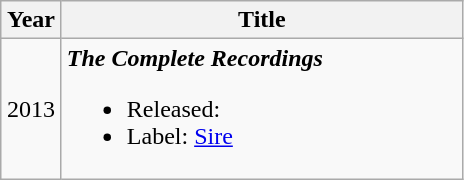<table class="wikitable">
<tr>
<th width="33">Year</th>
<th width="260">Title</th>
</tr>
<tr>
<td align="center">2013</td>
<td><strong><em>The Complete Recordings</em></strong><br><ul><li>Released: </li><li>Label: <a href='#'>Sire</a></li></ul></td>
</tr>
</table>
